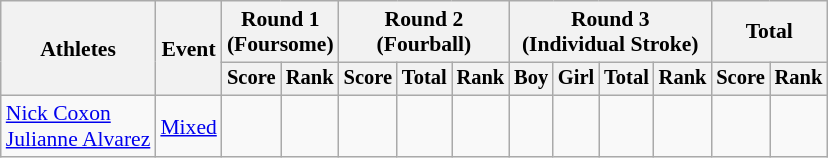<table class="wikitable" style="font-size:90%">
<tr>
<th rowspan="2">Athletes</th>
<th rowspan="2">Event</th>
<th colspan="2">Round 1<br>(Foursome)</th>
<th colspan="3">Round 2<br>(Fourball)</th>
<th colspan="4">Round 3<br>(Individual Stroke)</th>
<th colspan="2">Total</th>
</tr>
<tr style="font-size:95%">
<th>Score</th>
<th>Rank</th>
<th>Score</th>
<th>Total</th>
<th>Rank</th>
<th>Boy</th>
<th>Girl</th>
<th>Total</th>
<th>Rank</th>
<th>Score</th>
<th>Rank</th>
</tr>
<tr align=center>
<td align=left><a href='#'>Nick Coxon</a><br><a href='#'>Julianne Alvarez</a></td>
<td align=left><a href='#'>Mixed</a></td>
<td></td>
<td></td>
<td></td>
<td></td>
<td></td>
<td></td>
<td></td>
<td></td>
<td></td>
<td></td>
<td></td>
</tr>
</table>
